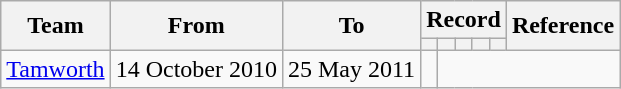<table class=wikitable style="text-align: center">
<tr>
<th rowspan=2>Team</th>
<th rowspan=2>From</th>
<th rowspan=2>To</th>
<th colspan=5>Record</th>
<th rowspan=2>Reference</th>
</tr>
<tr>
<th></th>
<th></th>
<th></th>
<th></th>
<th></th>
</tr>
<tr>
<td align=left><a href='#'>Tamworth</a></td>
<td align=left>14 October 2010</td>
<td align=left>25 May 2011<br></td>
<td></td>
</tr>
</table>
